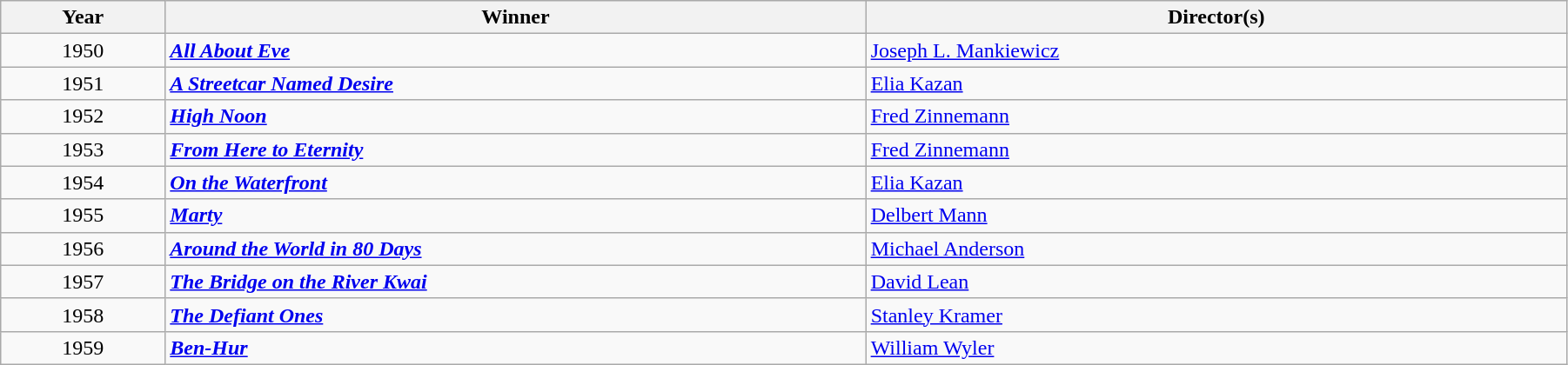<table class="wikitable" width="95%" cellpadding="5">
<tr>
<th width="100"><strong>Year</strong></th>
<th width="450"><strong>Winner</strong></th>
<th width="450"><strong>Director(s)</strong></th>
</tr>
<tr>
<td style="text-align:center;">1950</td>
<td><strong><em><a href='#'>All About Eve</a></em></strong></td>
<td><a href='#'>Joseph L. Mankiewicz</a></td>
</tr>
<tr>
<td style="text-align:center;">1951</td>
<td><strong><em><a href='#'>A Streetcar Named Desire</a></em></strong></td>
<td><a href='#'>Elia Kazan</a></td>
</tr>
<tr>
<td style="text-align:center;">1952</td>
<td><strong><em><a href='#'>High Noon</a></em></strong></td>
<td><a href='#'>Fred Zinnemann</a></td>
</tr>
<tr>
<td style="text-align:center;">1953</td>
<td><strong><em><a href='#'>From Here to Eternity</a></em></strong></td>
<td><a href='#'>Fred Zinnemann</a></td>
</tr>
<tr>
<td style="text-align:center;">1954</td>
<td><strong><em><a href='#'>On the Waterfront</a></em></strong></td>
<td><a href='#'>Elia Kazan</a></td>
</tr>
<tr>
<td style="text-align:center;">1955</td>
<td><strong><em><a href='#'>Marty</a></em></strong></td>
<td><a href='#'>Delbert Mann</a></td>
</tr>
<tr>
<td style="text-align:center;">1956</td>
<td><strong><em><a href='#'>Around the World in 80 Days</a></em></strong></td>
<td><a href='#'>Michael Anderson</a></td>
</tr>
<tr>
<td style="text-align:center;">1957</td>
<td><strong><em><a href='#'>The Bridge on the River Kwai</a></em></strong></td>
<td><a href='#'>David Lean</a></td>
</tr>
<tr>
<td style="text-align:center;">1958</td>
<td><strong><em><a href='#'>The Defiant Ones</a></em></strong></td>
<td><a href='#'>Stanley Kramer</a></td>
</tr>
<tr>
<td style="text-align:center;">1959</td>
<td><strong><em><a href='#'>Ben-Hur</a></em></strong></td>
<td><a href='#'>William Wyler</a></td>
</tr>
</table>
